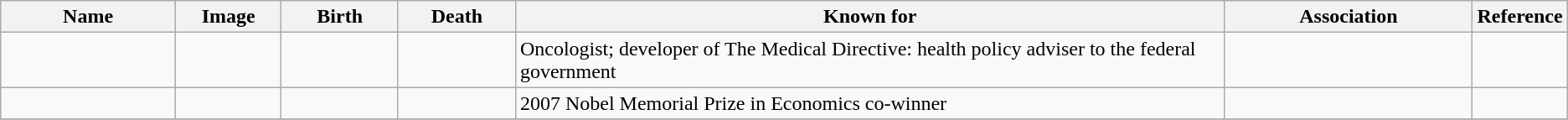<table class="wikitable sortable">
<tr>
<th scope="col" width="140">Name</th>
<th scope="col" width="80" class="unsortable">Image</th>
<th scope="col" width="90">Birth</th>
<th scope="col" width="90">Death</th>
<th scope="col" width="600" class="unsortable">Known for</th>
<th scope="col" width="200" class="unsortable">Association</th>
<th scope="col" width="30" class="unsortable">Reference</th>
</tr>
<tr>
<td></td>
<td></td>
<td align=right></td>
<td></td>
<td>Oncologist; developer of The Medical Directive: health policy adviser to the federal government</td>
<td></td>
<td align="center"></td>
</tr>
<tr>
<td></td>
<td></td>
<td align=right></td>
<td></td>
<td>2007 Nobel Memorial Prize in Economics co-winner</td>
<td></td>
<td align="center"></td>
</tr>
<tr>
</tr>
</table>
